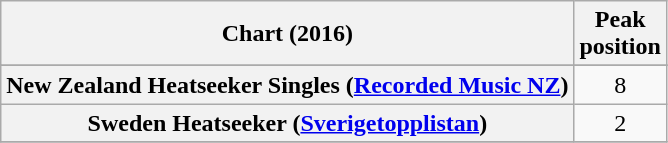<table class="wikitable sortable plainrowheaders" style="text-align:center">
<tr>
<th scope="col">Chart (2016)</th>
<th scope="col">Peak<br>position</th>
</tr>
<tr>
</tr>
<tr>
</tr>
<tr>
<th scope="row">New Zealand Heatseeker Singles (<a href='#'>Recorded Music NZ</a>)</th>
<td>8</td>
</tr>
<tr>
<th scope="row">Sweden Heatseeker (<a href='#'>Sverigetopplistan</a>)</th>
<td>2</td>
</tr>
<tr>
</tr>
</table>
